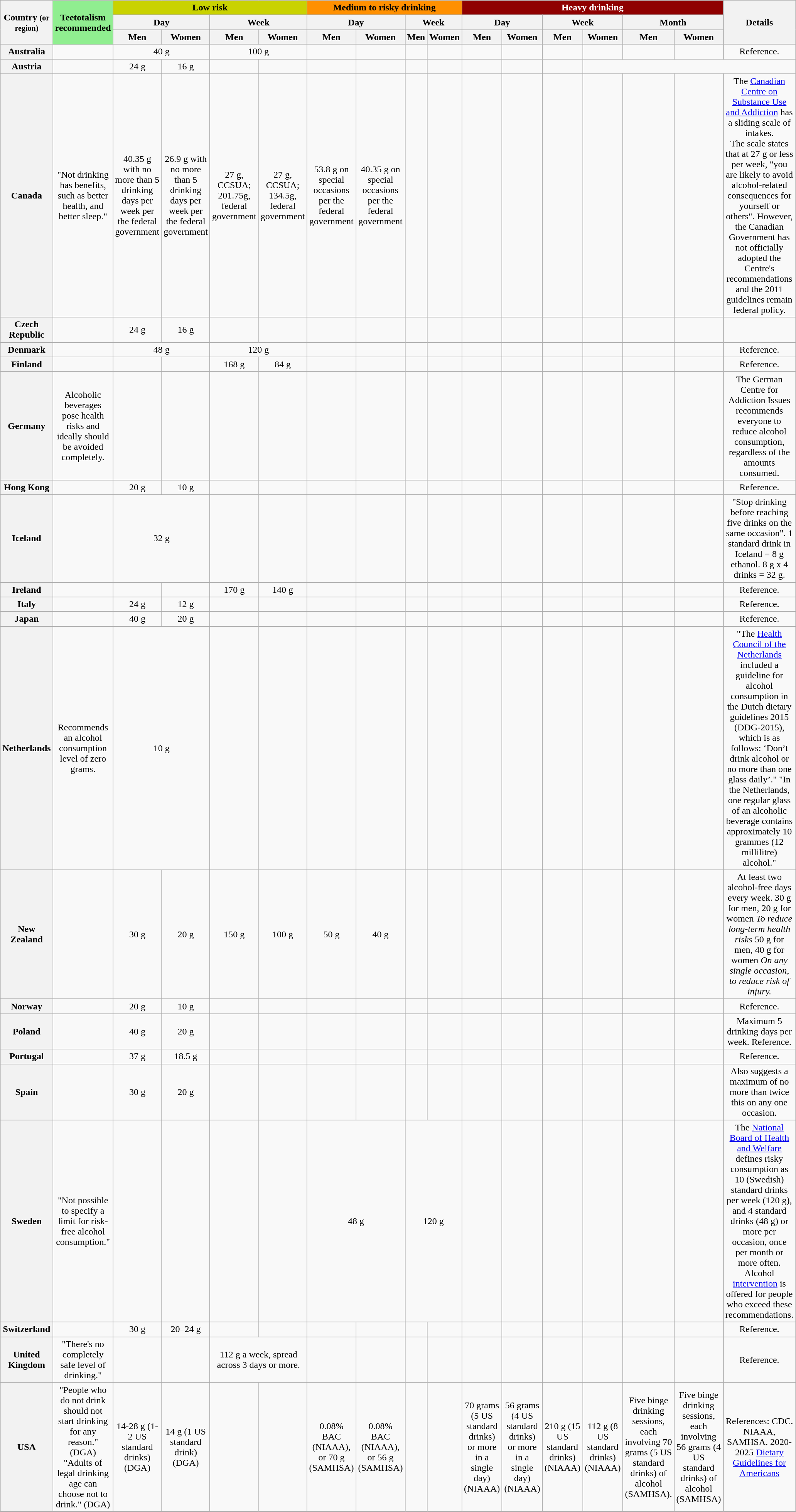<table class="wikitable sortable" style="width: auto; text-align: center;">
<tr>
<th rowspan="3">Country <small>(or region)</small></th>
<th rowspan="3" style="background-color:lightgreen">Teetotalism recommended</th>
<th colspan="4" style="background-color:#c9d200">Low risk</th>
<th colspan="4" style="background-color:#ff9000">Medium to risky drinking</th>
<th colspan="6" style="background-color:#8f0000; color:#FFFFFF">Heavy drinking</th>
<th rowspan="3">Details</th>
</tr>
<tr>
<th colspan="2">Day</th>
<th colspan="2">Week</th>
<th colspan="2">Day</th>
<th colspan="2">Week</th>
<th colspan="2">Day</th>
<th colspan="2">Week</th>
<th colspan="2">Month</th>
</tr>
<tr>
<th>Men</th>
<th>Women</th>
<th>Men</th>
<th>Women</th>
<th>Men</th>
<th>Women</th>
<th>Men</th>
<th>Women</th>
<th>Men</th>
<th>Women</th>
<th>Men</th>
<th>Women</th>
<th>Men</th>
<th>Women</th>
</tr>
<tr>
<th>Australia</th>
<td></td>
<td colspan="2">40 g</td>
<td colspan="2">100 g</td>
<td></td>
<td></td>
<td></td>
<td></td>
<td></td>
<td></td>
<td></td>
<td></td>
<td></td>
<td></td>
<td>Reference.</td>
</tr>
<tr>
<th>Austria</th>
<td></td>
<td>24 g</td>
<td>16 g</td>
<td></td>
<td></td>
<td></td>
<td></td>
<td></td>
<td></td>
<td></td>
<td></td>
<td></td>
</tr>
<tr>
<th>Canada</th>
<td>"Not drinking has benefits, such as better health, and better sleep."</td>
<td>40.35 g with no more than 5 drinking days per week per the federal government</td>
<td>26.9 g with no more than 5 drinking days per week per the federal government</td>
<td>27 g, CCSUA; 201.75g, federal government</td>
<td>27 g, CCSUA; 134.5g, federal government</td>
<td>53.8 g on special occasions per the federal government</td>
<td>40.35 g on special occasions per the federal government</td>
<td></td>
<td></td>
<td></td>
<td></td>
<td></td>
<td></td>
<td></td>
<td></td>
<td>The <a href='#'>Canadian Centre on Substance Use and Addiction</a> has a sliding scale of intakes.<br>The scale states that at 27 g or less per week, "you are likely to avoid alcohol-related consequences for yourself or others". However, the Canadian Government has not officially adopted the Centre's recommendations and the 2011 guidelines remain federal policy.</td>
</tr>
<tr>
<th>Czech Republic</th>
<td></td>
<td>24 g</td>
<td>16 g</td>
<td></td>
<td></td>
<td></td>
<td></td>
<td></td>
<td></td>
<td></td>
<td></td>
<td></td>
<td></td>
<td></td>
<td></td>
<td></td>
</tr>
<tr>
<th>Denmark</th>
<td></td>
<td colspan="2">48 g</td>
<td colspan="2">120 g</td>
<td></td>
<td></td>
<td></td>
<td></td>
<td></td>
<td></td>
<td></td>
<td></td>
<td></td>
<td></td>
<td>Reference.</td>
</tr>
<tr>
<th>Finland</th>
<td></td>
<td></td>
<td></td>
<td>168 g</td>
<td>84 g</td>
<td></td>
<td></td>
<td></td>
<td></td>
<td></td>
<td></td>
<td></td>
<td></td>
<td></td>
<td></td>
<td>Reference.</td>
</tr>
<tr>
<th>Germany</th>
<td>Alcoholic beverages pose health risks and ideally should be avoided completely.</td>
<td></td>
<td></td>
<td></td>
<td></td>
<td></td>
<td></td>
<td></td>
<td></td>
<td></td>
<td></td>
<td></td>
<td></td>
<td></td>
<td></td>
<td>The German Centre for Addiction Issues recommends everyone to reduce alcohol consumption, regardless of the amounts consumed.</td>
</tr>
<tr>
<th>Hong Kong</th>
<td></td>
<td>20 g</td>
<td>10 g</td>
<td></td>
<td></td>
<td></td>
<td></td>
<td></td>
<td></td>
<td></td>
<td></td>
<td></td>
<td></td>
<td></td>
<td></td>
<td>Reference.</td>
</tr>
<tr>
<th>Iceland</th>
<td></td>
<td colspan="2">32 g</td>
<td></td>
<td></td>
<td></td>
<td></td>
<td></td>
<td></td>
<td></td>
<td></td>
<td></td>
<td></td>
<td></td>
<td></td>
<td>"Stop drinking before reaching five drinks on the same occasion". 1 standard drink in Iceland = 8 g ethanol. 8 g x 4 drinks = 32 g.</td>
</tr>
<tr>
<th>Ireland</th>
<td></td>
<td></td>
<td></td>
<td>170 g</td>
<td>140 g</td>
<td></td>
<td></td>
<td></td>
<td></td>
<td></td>
<td></td>
<td></td>
<td></td>
<td></td>
<td></td>
<td>Reference.</td>
</tr>
<tr>
<th>Italy</th>
<td></td>
<td>24 g</td>
<td>12 g</td>
<td></td>
<td></td>
<td></td>
<td></td>
<td></td>
<td></td>
<td></td>
<td></td>
<td></td>
<td></td>
<td></td>
<td></td>
<td>Reference.</td>
</tr>
<tr>
<th>Japan</th>
<td></td>
<td>40 g</td>
<td>20 g</td>
<td></td>
<td></td>
<td></td>
<td></td>
<td></td>
<td></td>
<td></td>
<td></td>
<td></td>
<td></td>
<td></td>
<td></td>
<td>Reference.</td>
</tr>
<tr>
<th>Netherlands</th>
<td>Recommends an alcohol consumption level of zero grams.</td>
<td colspan="2">10 g</td>
<td></td>
<td></td>
<td></td>
<td></td>
<td></td>
<td></td>
<td></td>
<td></td>
<td></td>
<td></td>
<td></td>
<td></td>
<td>"The <a href='#'>Health Council of the Netherlands</a> included a guideline for alcohol consumption in the Dutch dietary guidelines 2015 (DDG-2015), which is as follows: ‘Don’t drink alcohol or no more than one glass daily’." "In the Netherlands, one regular glass of an alcoholic beverage contains approximately 10 grammes (12 millilitre) alcohol."</td>
</tr>
<tr>
<th>New Zealand</th>
<td></td>
<td>30 g</td>
<td>20 g</td>
<td>150 g</td>
<td>100 g</td>
<td>50 g</td>
<td>40 g</td>
<td></td>
<td></td>
<td></td>
<td></td>
<td></td>
<td></td>
<td></td>
<td></td>
<td>At least two alcohol-free days every week. 30 g for men, 20 g for women <em>To reduce long-term health risks</em> 50 g for men, 40 g for women <em>On any single occasion, to reduce risk of injury.</em></td>
</tr>
<tr>
<th>Norway</th>
<td></td>
<td>20 g</td>
<td>10 g</td>
<td></td>
<td></td>
<td></td>
<td></td>
<td></td>
<td></td>
<td></td>
<td></td>
<td></td>
<td></td>
<td></td>
<td></td>
<td>Reference.</td>
</tr>
<tr>
<th>Poland</th>
<td></td>
<td>40 g</td>
<td>20 g</td>
<td></td>
<td></td>
<td></td>
<td></td>
<td></td>
<td></td>
<td></td>
<td></td>
<td></td>
<td></td>
<td></td>
<td></td>
<td>Maximum 5 drinking days per week. Reference.</td>
</tr>
<tr>
<th>Portugal</th>
<td></td>
<td>37 g</td>
<td>18.5 g</td>
<td></td>
<td></td>
<td></td>
<td></td>
<td></td>
<td></td>
<td></td>
<td></td>
<td></td>
<td></td>
<td></td>
<td></td>
<td>Reference.</td>
</tr>
<tr>
<th>Spain</th>
<td></td>
<td>30 g</td>
<td>20 g</td>
<td></td>
<td></td>
<td></td>
<td></td>
<td></td>
<td></td>
<td></td>
<td></td>
<td></td>
<td></td>
<td></td>
<td></td>
<td>Also suggests a maximum of no more than twice this on any one occasion.</td>
</tr>
<tr>
<th>Sweden</th>
<td>"Not possible to specify a limit for risk-free alcohol consumption."</td>
<td></td>
<td></td>
<td></td>
<td></td>
<td colspan="2">48 g</td>
<td colspan="2">120 g</td>
<td></td>
<td></td>
<td></td>
<td></td>
<td></td>
<td></td>
<td>The <a href='#'>National Board of Health and Welfare</a> defines risky consumption as 10 (Swedish) standard drinks per week (120 g), and 4 standard drinks (48 g) or more per occasion, once per month or more often.<br>Alcohol <a href='#'>intervention</a> is offered for people who exceed these recommendations.</td>
</tr>
<tr>
<th>Switzerland</th>
<td></td>
<td>30 g</td>
<td>20–24 g</td>
<td></td>
<td></td>
<td></td>
<td></td>
<td></td>
<td></td>
<td></td>
<td></td>
<td></td>
<td></td>
<td></td>
<td></td>
<td>Reference.</td>
</tr>
<tr>
<th>United Kingdom</th>
<td>"There's no completely safe level of drinking."</td>
<td></td>
<td></td>
<td colspan="2">112 g a week, spread across 3 days or more.</td>
<td></td>
<td></td>
<td></td>
<td></td>
<td></td>
<td></td>
<td></td>
<td></td>
<td></td>
<td></td>
<td>Reference.</td>
</tr>
<tr>
<th>USA</th>
<td>"People who do not drink should not start drinking for any reason." (DGA) "Adults of legal drinking age can choose not to drink." (DGA)</td>
<td>14-28 g (1-2 US standard drinks) (DGA)</td>
<td>14 g (1 US standard drink) (DGA)</td>
<td></td>
<td></td>
<td>0.08% BAC (NIAAA), or 70 g (SAMHSA)</td>
<td>0.08% BAC (NIAAA), or 56 g (SAMHSA)</td>
<td></td>
<td></td>
<td>70 grams (5 US standard drinks) or more in a single day) (NIAAA)</td>
<td>56 grams (4 US standard drinks) or more in a single day) (NIAAA)</td>
<td>210 g (15 US standard drinks) (NIAAA)</td>
<td>112 g (8 US standard drinks) (NIAAA)</td>
<td>Five binge drinking sessions, each involving 70 grams (5 US standard drinks) of alcohol (SAMHSA).</td>
<td>Five binge drinking sessions, each involving 56 grams (4 US standard drinks) of alcohol (SAMHSA)</td>
<td>References: CDC. NIAAA, SAMHSA. 2020-2025 <a href='#'>Dietary Guidelines for Americans</a> </td>
</tr>
</table>
